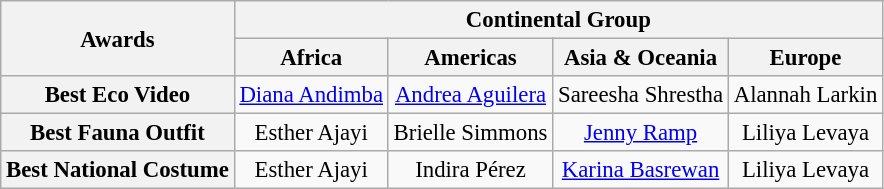<table class="wikitable" style="font-size: 95%;">
<tr>
<th colspan="2" rowspan="2">Awards</th>
<th colspan="4">Continental Group</th>
</tr>
<tr>
<th>Africa</th>
<th>Americas</th>
<th>Asia & Oceania</th>
<th>Europe</th>
</tr>
<tr>
<th colspan="2">Best Eco Video</th>
<td align="center"><a href='#'>Diana Andimba</a><br></td>
<td align="center"><a href='#'>Andrea Aguilera</a><br></td>
<td align="center">Sareesha Shrestha<br></td>
<td align="center">Alannah Larkin<br></td>
</tr>
<tr>
<th colspan="2">Best Fauna Outfit</th>
<td align="center">Esther Ajayi<br></td>
<td align="center">Brielle Simmons<br></td>
<td align="center"><a href='#'>Jenny Ramp</a><br></td>
<td align="center">Liliya Levaya<br></td>
</tr>
<tr>
<th colspan="2">Best National Costume</th>
<td align="center">Esther Ajayi<br></td>
<td align="center">Indira Pérez<br></td>
<td align="center"><a href='#'>Karina Basrewan</a><br></td>
<td align="center">Liliya Levaya<br></td>
</tr>
</table>
